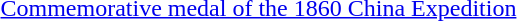<table>
<tr>
<td rowspan=2 style="width:60px; vertical-align:top;"></td>
<td><a href='#'>Commemorative medal of the 1860 China Expedition</a></td>
</tr>
<tr>
<td></td>
</tr>
</table>
